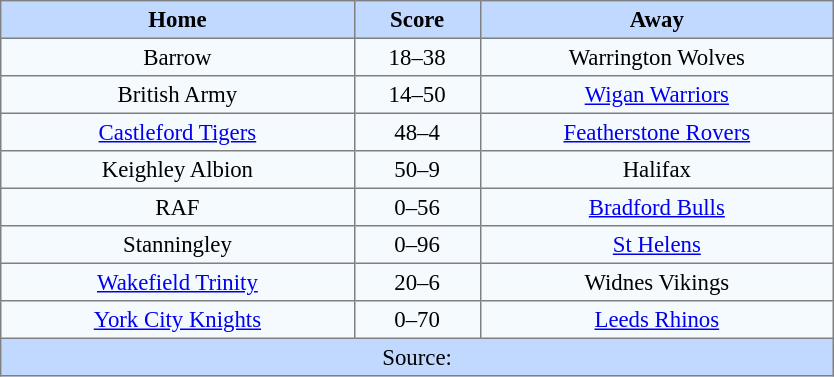<table border=1 style="border-collapse:collapse; font-size:95%; text-align:center;" cellpadding=3 cellspacing=0 width=44%>
<tr bgcolor=#C1D8FF>
<th width=19%>Home</th>
<th width=6%>Score</th>
<th width=19%>Away</th>
</tr>
<tr bgcolor=#F5FAFF>
<td>Barrow</td>
<td>18–38</td>
<td>Warrington Wolves</td>
</tr>
<tr bgcolor=#F5FAFF>
<td>British Army</td>
<td>14–50</td>
<td><a href='#'>Wigan Warriors</a></td>
</tr>
<tr bgcolor=#F5FAFF>
<td><a href='#'>Castleford Tigers</a></td>
<td>48–4</td>
<td><a href='#'>Featherstone Rovers</a></td>
</tr>
<tr bgcolor=#F5FAFF>
<td>Keighley Albion</td>
<td>50–9</td>
<td>Halifax</td>
</tr>
<tr bgcolor=#F5FAFF>
<td>RAF</td>
<td>0–56</td>
<td><a href='#'>Bradford Bulls</a></td>
</tr>
<tr bgcolor=#F5FAFF>
<td>Stanningley</td>
<td>0–96</td>
<td><a href='#'>St Helens</a></td>
</tr>
<tr bgcolor=#F5FAFF>
<td><a href='#'>Wakefield Trinity</a></td>
<td>20–6</td>
<td>Widnes Vikings</td>
</tr>
<tr bgcolor=#F5FAFF>
<td><a href='#'>York City Knights</a></td>
<td>0–70</td>
<td><a href='#'>Leeds Rhinos</a></td>
</tr>
<tr bgcolor=#C1D8FF>
<td colspan=3>Source:</td>
</tr>
</table>
